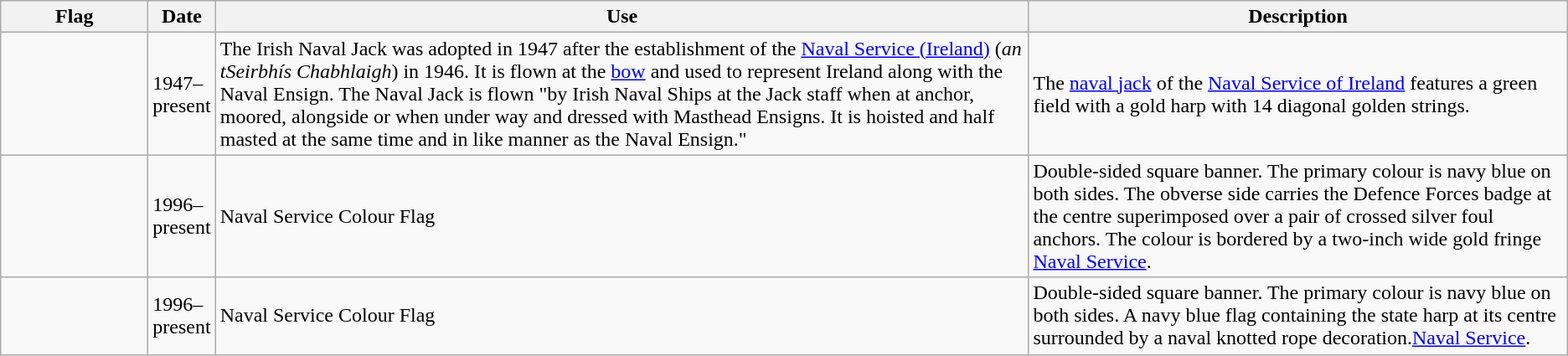<table class="wikitable">
<tr>
<th width=110>Flag</th>
<th width=30>Date</th>
<th>Use</th>
<th>Description</th>
</tr>
<tr>
<td></td>
<td>1947–present</td>
<td>The Irish Naval Jack was adopted in 1947 after the establishment of the <a href='#'>Naval Service (Ireland)</a> (<em>an tSeirbhís Chabhlaigh</em>) in 1946. It is flown at the <a href='#'>bow</a> and used to represent Ireland along with the Naval Ensign. The Naval Jack is flown "by Irish Naval Ships at the Jack staff when at anchor, moored, alongside or when under way and dressed with Masthead Ensigns. It is hoisted and half masted at the same time and in like manner as the Naval Ensign."</td>
<td>The <a href='#'>naval jack</a> of the <a href='#'>Naval Service of Ireland</a> features a green field with a gold harp with 14 diagonal golden strings.</td>
</tr>
<tr>
<td></td>
<td>1996–present</td>
<td>Naval Service Colour Flag</td>
<td>Double-sided square banner. The primary colour is navy blue on both sides. The obverse side carries the Defence Forces badge at the centre superimposed over a pair of crossed silver foul anchors. The colour is bordered by a two-inch wide gold fringe <a href='#'>Naval Service</a>.</td>
</tr>
<tr>
<td></td>
<td>1996–present</td>
<td>Naval Service Colour Flag</td>
<td>Double-sided square banner. The primary colour is navy blue on both sides. A navy blue flag containing the state harp at its centre surrounded by a naval knotted rope decoration.<a href='#'>Naval Service</a>.</td>
</tr>
</table>
